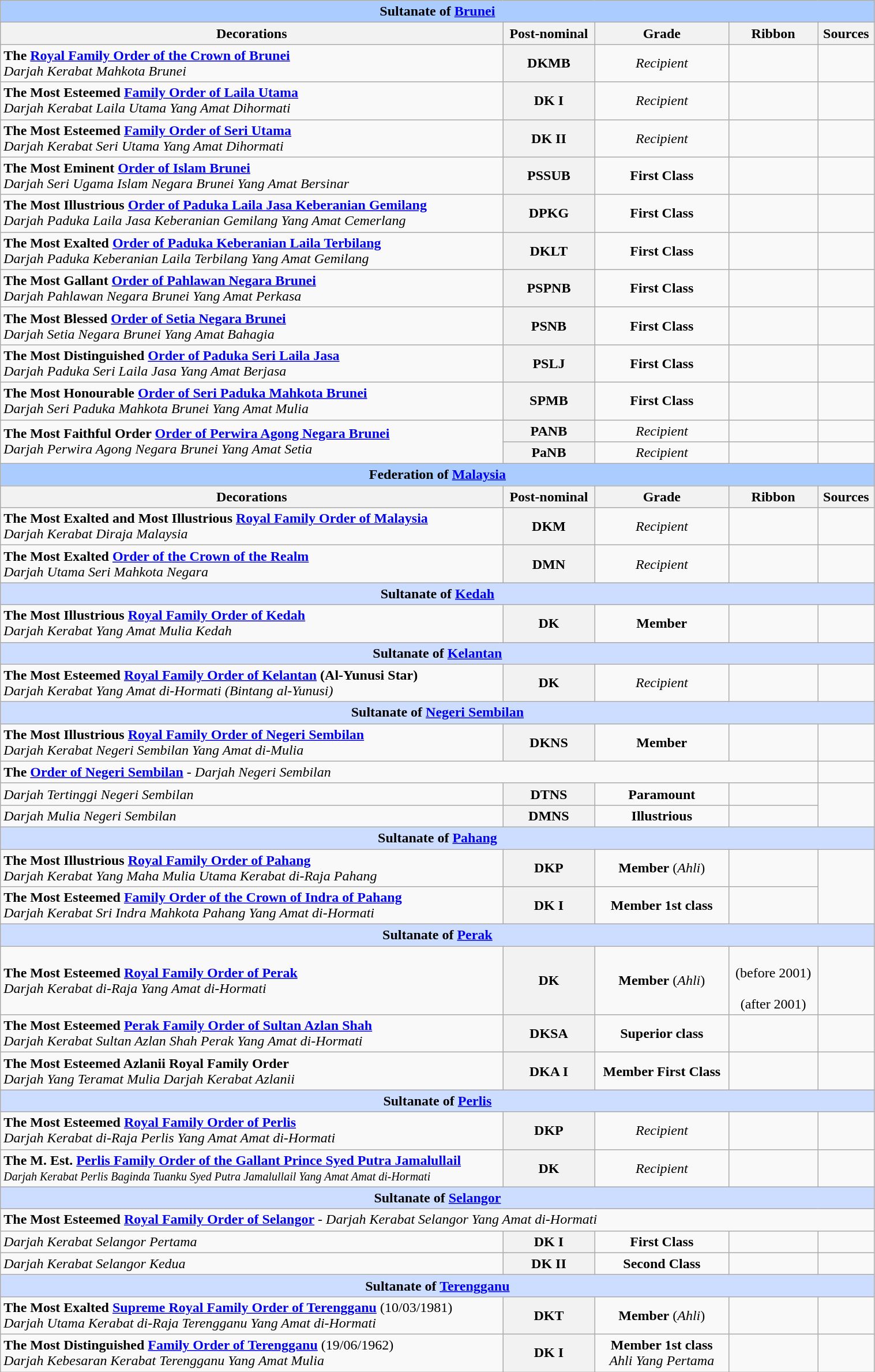<table class="wikitable" width=80%>
<tr>
<th colspan="5" style="background-color:#aaccff"> Sultanate of <a href='#'>Brunei</a></th>
</tr>
<tr>
<th>Decorations</th>
<th>Post-nominal</th>
<th>Grade</th>
<th>Ribbon</th>
<th>Sources</th>
</tr>
<tr>
<td><strong>The <a href='#'>Royal Family Order of the Crown of Brunei</a></strong><br> <em>Darjah Kerabat Mahkota Brunei</em></td>
<th>DKMB</th>
<td align="center"><em>Recipient</em></td>
<td></td>
<td></td>
</tr>
<tr>
<td><strong>The Most Esteemed <a href='#'>Family Order of Laila Utama</a></strong><br> <em>Darjah Kerabat Laila Utama Yang Amat Dihormati</em></td>
<th>DK I</th>
<td align="center"><em>Recipient</em></td>
<td></td>
<td></td>
</tr>
<tr>
<td><strong>The Most Esteemed <a href='#'>Family Order of Seri Utama</a></strong><br> <em>Darjah Kerabat Seri Utama Yang Amat Dihormati</em></td>
<th>DK II</th>
<td align="center"><em>Recipient</em></td>
<td></td>
<td></td>
</tr>
<tr>
<td><strong>The Most Eminent <a href='#'>Order of Islam Brunei</a></strong><br> <em>Darjah Seri Ugama Islam Negara Brunei Yang Amat Bersinar</em></td>
<th>PSSUB</th>
<td align="center"><strong>First Class</strong></td>
<td></td>
<td></td>
</tr>
<tr>
<td><strong>The Most Illustrious <a href='#'>Order of Paduka Laila Jasa Keberanian Gemilang</a></strong><br> <em>Darjah Paduka Laila Jasa Keberanian Gemilang Yang Amat Cemerlang</em></td>
<th>DPKG</th>
<td align="center"><strong>First Class</strong></td>
<td></td>
<td></td>
</tr>
<tr>
<td><strong>The Most Exalted <a href='#'>Order of Paduka Keberanian Laila Terbilang</a></strong><br> <em>Darjah Paduka Keberanian Laila Terbilang Yang Amat Gemilang</em></td>
<th>DKLT</th>
<td align="center"><strong>First Class</strong></td>
<td></td>
<td></td>
</tr>
<tr>
<td><strong>The Most Gallant <a href='#'>Order of Pahlawan Negara Brunei</a></strong><br> <em>Darjah Pahlawan Negara Brunei Yang Amat Perkasa</em></td>
<th>PSPNB</th>
<td align="center"><strong>First Class</strong></td>
<td></td>
<td></td>
</tr>
<tr>
<td><strong>The Most Blessed <a href='#'>Order of Setia Negara Brunei</a></strong><br> <em>Darjah Setia Negara Brunei Yang Amat Bahagia</em></td>
<th>PSNB</th>
<td align="center"><strong>First Class</strong></td>
<td></td>
<td></td>
</tr>
<tr>
<td><strong>The Most Distinguished <a href='#'>Order of Paduka Seri Laila Jasa</a></strong><br> <em>Darjah Paduka Seri Laila Jasa Yang Amat Berjasa</em></td>
<th>PSLJ</th>
<td align="center"><strong>First Class</strong></td>
<td></td>
<td></td>
</tr>
<tr>
<td><strong>The Most Honourable <a href='#'>Order of Seri Paduka Mahkota Brunei</a></strong><br> <em>Darjah Seri Paduka Mahkota Brunei Yang Amat Mulia</em></td>
<th>SPMB</th>
<td align="center"><strong>First Class</strong></td>
<td></td>
<td></td>
</tr>
<tr>
<td rowspan="2"><strong>The Most Faithful Order <a href='#'>Order of Perwira Agong Negara Brunei</a></strong><br> <em>Darjah Perwira Agong Negara Brunei Yang Amat Setia</em></td>
<th>PANB</th>
<td align="center"><em>Recipient</em></td>
<td></td>
<td></td>
</tr>
<tr>
<th>PaNB</th>
<td align="center"><em>Recipient</em></td>
<td></td>
<td></td>
</tr>
<tr>
<th colspan="5" style="background-color:#aaccff"> Federation of <a href='#'>Malaysia</a></th>
</tr>
<tr>
<th>Decorations</th>
<th>Post-nominal</th>
<th>Grade</th>
<th>Ribbon</th>
<th>Sources</th>
</tr>
<tr>
<td><strong>The Most Exalted and Most Illustrious <a href='#'>Royal Family Order of Malaysia</a></strong><br> <em>Darjah Kerabat Diraja Malaysia</em></td>
<th>DKM</th>
<td align="center"><em>Recipient</em></td>
<td></td>
<td></td>
</tr>
<tr>
<td><strong>The Most Exalted <a href='#'>Order of the Crown of the Realm</a></strong><br> <em>Darjah Utama Seri Mahkota Negara</em></td>
<th>DMN</th>
<td align="center"><em>Recipient</em></td>
<td></td>
<td></td>
</tr>
<tr>
<th colspan="5" style="background-color:#ccddff"> Sultanate of <a href='#'>Kedah</a></th>
</tr>
<tr>
<td><strong>The Most Illustrious <a href='#'>Royal Family Order of Kedah</a></strong> <br> <em>Darjah Kerabat Yang Amat Mulia Kedah</em></td>
<th>DK</th>
<td align="center"><strong>Member</strong></td>
<td></td>
<td></td>
</tr>
<tr>
<th colspan="5" style="background-color:#ccddff"> Sultanate of <a href='#'>Kelantan</a></th>
</tr>
<tr>
<td><strong>The Most Esteemed <a href='#'>Royal Family Order of Kelantan</a> (Al-Yunusi Star)</strong> <br> <em>Darjah Kerabat Yang Amat di-Hormati (Bintang al-Yunusi)</em></td>
<th>DK</th>
<td align="center"><em>Recipient</em></td>
<td></td>
<td></td>
</tr>
<tr>
<th colspan="5" style="background-color:#ccddff"> Sultanate of <a href='#'>Negeri Sembilan</a></th>
</tr>
<tr>
<td><strong>The Most Illustrious <a href='#'>Royal Family Order of Negeri Sembilan</a></strong> <br> <em>Darjah Kerabat Negeri Sembilan Yang Amat di-Mulia</em></td>
<th>DKNS</th>
<td align="center"><strong>Member</strong></td>
<td></td>
<td></td>
</tr>
<tr>
<td colspan="4"><strong>The <a href='#'>Order of Negeri Sembilan</a></strong> - <em>Darjah Negeri Sembilan</em></td>
</tr>
<tr>
<td><em>Darjah Tertinggi Negeri Sembilan</em></td>
<th>DTNS</th>
<td align="center"><strong>Paramount</strong></td>
<td align="center"></td>
<td rowspan="2"></td>
</tr>
<tr>
<td><em>Darjah Mulia Negeri Sembilan</em></td>
<th>DMNS</th>
<td align="center"><strong>Illustrious</strong></td>
<td align="center"></td>
</tr>
<tr>
<th colspan="5" style="background-color:#ccddff"> Sultanate of <a href='#'>Pahang</a></th>
</tr>
<tr>
<td><strong>The Most Illustrious <a href='#'>Royal Family Order of Pahang</a></strong> <br> <em>Darjah Kerabat Yang Maha Mulia Utama Kerabat di-Raja Pahang</em></td>
<th>DKP</th>
<td align="center"><strong>Member</strong> (<em>Ahli</em>)</td>
<td></td>
<td rowspan="2"></td>
</tr>
<tr>
<td><strong>The Most Esteemed <a href='#'>Family Order of the Crown of Indra of Pahang</a></strong> <br> <em>Darjah Kerabat Sri Indra Mahkota Pahang Yang Amat di-Hormati</em></td>
<th>DK I</th>
<td align="center"><strong>Member 1st class</strong></td>
<td align="center"></td>
</tr>
<tr>
<th colspan="5" style="background-color:#ccddff"> Sultanate of <a href='#'>Perak</a></th>
</tr>
<tr>
<td><strong>The Most Esteemed <a href='#'>Royal Family Order of Perak</a></strong> <br> <em>Darjah Kerabat di-Raja Yang Amat di-Hormati</em></td>
<th>DK</th>
<td align="center"><strong>Member</strong> (<em>Ahli</em>)</td>
<td align="center"><br> (before 2001) <br> <br> (after 2001)</td>
<td></td>
</tr>
<tr>
<td><strong>The Most Esteemed <a href='#'>Perak Family Order of Sultan Azlan Shah</a></strong> <br> <em>Darjah Kerabat Sultan Azlan Shah Perak Yang Amat di-Hormati</em></td>
<th>DKSA</th>
<td align="center"><strong>Superior class</strong></td>
<td align="center"></td>
<td></td>
</tr>
<tr>
<td><strong>The Most Esteemed Azlanii Royal Family Order</strong> <br> <em>Darjah Yang Teramat Mulia Darjah Kerabat Azlanii</em></td>
<th>DKA I</th>
<td align="center"><strong>Member First Class</strong></td>
<td align="center"></td>
<td></td>
</tr>
<tr>
<th colspan="5" style="background-color:#ccddff"> Sultanate of <a href='#'>Perlis</a></th>
</tr>
<tr>
<td><strong>The Most Esteemed <a href='#'>Royal Family Order of Perlis</a></strong> <br> <em>Darjah Kerabat di-Raja Perlis Yang Amat Amat di-Hormati</em></td>
<th>DKP</th>
<td align="center"><em>Recipient</em></td>
<td align="center"></td>
<td></td>
</tr>
<tr>
<td><strong>The M. Est. <a href='#'>Perlis Family Order of the Gallant Prince Syed Putra Jamalullail</a></strong><br> <small><em>Darjah Kerabat Perlis Baginda Tuanku Syed Putra Jamalullail Yang Amat Amat di-Hormati</em></small></td>
<th>DK</th>
<td align="center"><em>Recipient</em></td>
<td align="center"></td>
<td></td>
</tr>
<tr>
<th colspan="5" style="background-color:#ccddff"> Sultanate of <a href='#'>Selangor</a></th>
</tr>
<tr>
<td colspan="5"><strong>The Most Esteemed <a href='#'>Royal Family Order of Selangor</a></strong> - <em>Darjah Kerabat Selangor Yang Amat di-Hormati</em></td>
</tr>
<tr>
<td><em>Darjah Kerabat Selangor Pertama</em></td>
<th>DK I</th>
<td align="center"><strong>First Class</strong></td>
<td align="center"></td>
<td></td>
</tr>
<tr>
<td><em>Darjah Kerabat Selangor Kedua</em></td>
<th>DK II</th>
<td align="center"><strong>Second Class</strong></td>
<td align="center"></td>
<td></td>
</tr>
<tr>
<th colspan="5" style="background-color:#ccddff"> Sultanate of <a href='#'>Terengganu</a></th>
</tr>
<tr>
<td><strong>The Most Exalted <a href='#'>Supreme Royal Family Order of Terengganu</a></strong> (10/03/1981)<br> <em>Darjah Utama Kerabat di-Raja Terengganu Yang Amat di-Hormati</em></td>
<th>DKT</th>
<td align="center"><strong>Member</strong> (<em>Ahli</em>)</td>
<td align="center"></td>
<td></td>
</tr>
<tr>
<td><strong>The Most Distinguished <a href='#'>Family Order of Terengganu</a></strong> (19/06/1962) <br> <em>Darjah Kebesaran Kerabat Terengganu Yang Amat Mulia</em></td>
<th>DK I</th>
<td align="center"><strong>Member 1st class</strong> <br> <em>Ahli Yang Pertama</em></td>
<td align="center"></td>
<td></td>
</tr>
</table>
